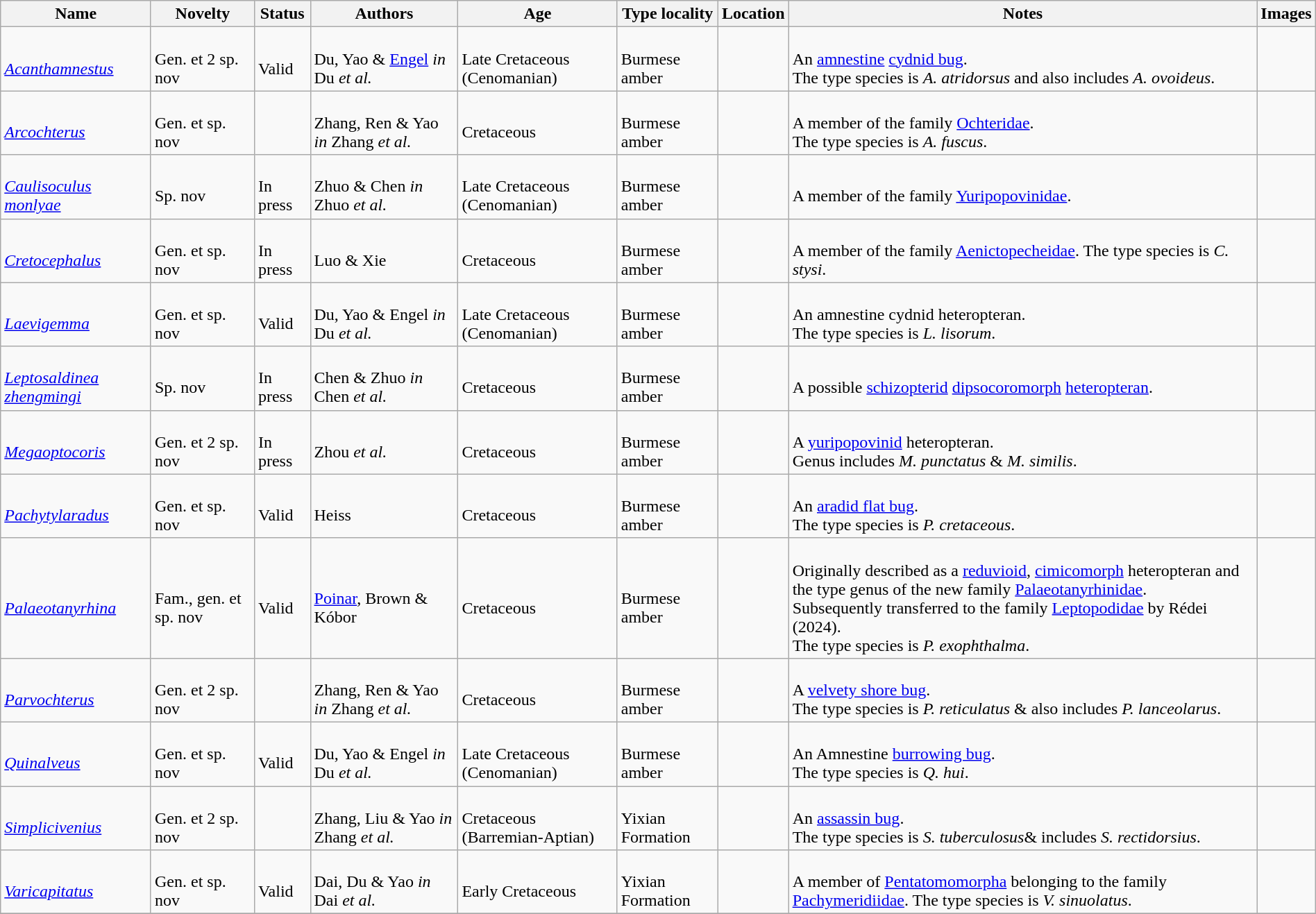<table class="wikitable sortable" align="center" width="100%">
<tr>
<th>Name</th>
<th>Novelty</th>
<th>Status</th>
<th>Authors</th>
<th>Age</th>
<th>Type locality</th>
<th>Location</th>
<th>Notes</th>
<th>Images</th>
</tr>
<tr>
<td><br><em><a href='#'>Acanthamnestus</a></em></td>
<td><br>Gen. et 2 sp. nov</td>
<td><br>Valid</td>
<td><br>Du, Yao & <a href='#'>Engel</a> <em>in</em> Du <em>et al.</em></td>
<td><br>Late Cretaceous (Cenomanian)</td>
<td><br>Burmese amber</td>
<td><br></td>
<td><br>An <a href='#'>amnestine</a> <a href='#'>cydnid bug</a>.<br> The type species is <em>A. atridorsus</em> and also includes <em>A. ovoideus</em>.</td>
<td></td>
</tr>
<tr>
<td><br><em><a href='#'>Arcochterus</a></em></td>
<td><br>Gen. et sp. nov</td>
<td></td>
<td><br>Zhang, Ren & Yao <em>in</em> Zhang <em>et al.</em></td>
<td><br>Cretaceous</td>
<td><br>Burmese amber</td>
<td><br></td>
<td><br>A member of the family <a href='#'>Ochteridae</a>.<br> The type species is <em>A. fuscus</em>.</td>
<td></td>
</tr>
<tr>
<td><br><em><a href='#'>Caulisoculus monlyae</a></em></td>
<td><br>Sp. nov</td>
<td><br>In press</td>
<td><br>Zhuo & Chen <em>in</em> Zhuo <em>et al.</em></td>
<td><br>Late Cretaceous (Cenomanian)</td>
<td><br>Burmese amber</td>
<td><br></td>
<td><br>A member of the family <a href='#'>Yuripopovinidae</a>.</td>
<td></td>
</tr>
<tr>
<td><br><em><a href='#'>Cretocephalus</a></em></td>
<td><br>Gen. et sp. nov</td>
<td><br>In press</td>
<td><br>Luo & Xie</td>
<td><br>Cretaceous</td>
<td><br>Burmese amber</td>
<td><br></td>
<td><br>A member of the family <a href='#'>Aenictopecheidae</a>. The type species is <em>C. stysi</em>.</td>
<td></td>
</tr>
<tr>
<td><br><em><a href='#'>Laevigemma</a></em></td>
<td><br>Gen. et sp. nov</td>
<td><br>Valid</td>
<td><br>Du, Yao & Engel <em>in</em> Du <em>et al.</em></td>
<td><br>Late Cretaceous (Cenomanian)</td>
<td><br>Burmese amber</td>
<td><br></td>
<td><br>An amnestine cydnid heteropteran.<br> The type species is <em>L. lisorum</em>.</td>
<td></td>
</tr>
<tr>
<td><br><em><a href='#'>Leptosaldinea zhengmingi</a></em></td>
<td><br>Sp. nov</td>
<td><br>In press</td>
<td><br>Chen & Zhuo <em>in</em> Chen <em>et al.</em></td>
<td><br>Cretaceous</td>
<td><br>Burmese amber</td>
<td><br></td>
<td><br>A possible <a href='#'>schizopterid</a> <a href='#'>dipsocoromorph</a> <a href='#'>heteropteran</a>.</td>
<td></td>
</tr>
<tr>
<td><br><em><a href='#'>Megaoptocoris</a></em></td>
<td><br>Gen. et 2 sp. nov</td>
<td><br>In press</td>
<td><br>Zhou <em>et al.</em></td>
<td><br>Cretaceous</td>
<td><br>Burmese amber</td>
<td><br></td>
<td><br>A <a href='#'>yuripopovinid</a> heteropteran.<br> Genus includes <em>M. punctatus</em> & <em>M. similis</em>.</td>
<td></td>
</tr>
<tr>
<td><br><em><a href='#'>Pachytylaradus</a></em></td>
<td><br>Gen. et sp. nov</td>
<td><br>Valid</td>
<td><br>Heiss</td>
<td><br>Cretaceous</td>
<td><br>Burmese amber</td>
<td><br></td>
<td><br>An <a href='#'>aradid flat bug</a>.<br> The type species is <em>P. cretaceous</em>.</td>
<td></td>
</tr>
<tr>
<td><br><em><a href='#'>Palaeotanyrhina</a></em></td>
<td><br>Fam., gen. et sp. nov</td>
<td><br>Valid</td>
<td><br><a href='#'>Poinar</a>, Brown & Kóbor</td>
<td><br>Cretaceous</td>
<td><br>Burmese amber</td>
<td><br></td>
<td><br>Originally described as a <a href='#'>reduvioid</a>, <a href='#'>cimicomorph</a> heteropteran and the type genus of the new family <a href='#'>Palaeotanyrhinidae</a>.<br>Subsequently transferred to the family <a href='#'>Leptopodidae</a> by Rédei (2024).<br> The type species is <em>P. exophthalma</em>.</td>
<td></td>
</tr>
<tr>
<td><br><em><a href='#'>Parvochterus</a></em></td>
<td><br>Gen. et 2 sp. nov</td>
<td></td>
<td><br>Zhang, Ren & Yao <em>in</em> Zhang <em>et al.</em></td>
<td><br>Cretaceous</td>
<td><br>Burmese amber</td>
<td><br></td>
<td><br>A <a href='#'>velvety shore bug</a>.<br> The type species is <em>P. reticulatus</em> & also includes <em>P. lanceolarus</em>.</td>
<td></td>
</tr>
<tr>
<td><br><em><a href='#'>Quinalveus</a></em></td>
<td><br>Gen. et sp. nov</td>
<td><br>Valid</td>
<td><br>Du, Yao & Engel <em>in</em> Du <em>et al.</em></td>
<td><br>Late Cretaceous (Cenomanian)</td>
<td><br>Burmese amber</td>
<td><br></td>
<td><br>An Amnestine <a href='#'>burrowing bug</a>.<br> The type species is <em>Q. hui</em>.</td>
<td></td>
</tr>
<tr>
<td><br><em><a href='#'>Simplicivenius</a></em></td>
<td><br>Gen. et 2 sp. nov</td>
<td></td>
<td><br>Zhang, Liu & Yao <em>in</em> Zhang <em>et al.</em></td>
<td><br>Cretaceous (Barremian-Aptian)</td>
<td><br>Yixian Formation</td>
<td><br></td>
<td><br>An <a href='#'>assassin bug</a>.<br> The type species is <em>S. tuberculosus</em>& includes <em>S. rectidorsius</em>.</td>
<td></td>
</tr>
<tr>
<td><br><em><a href='#'>Varicapitatus</a></em></td>
<td><br>Gen. et sp. nov</td>
<td><br>Valid</td>
<td><br>Dai, Du & Yao <em>in</em> Dai <em>et al.</em></td>
<td><br>Early Cretaceous</td>
<td><br>Yixian Formation</td>
<td><br></td>
<td><br>A member of <a href='#'>Pentatomomorpha</a> belonging to the family <a href='#'>Pachymeridiidae</a>. The type species is <em>V. sinuolatus</em>.</td>
<td></td>
</tr>
<tr>
</tr>
</table>
